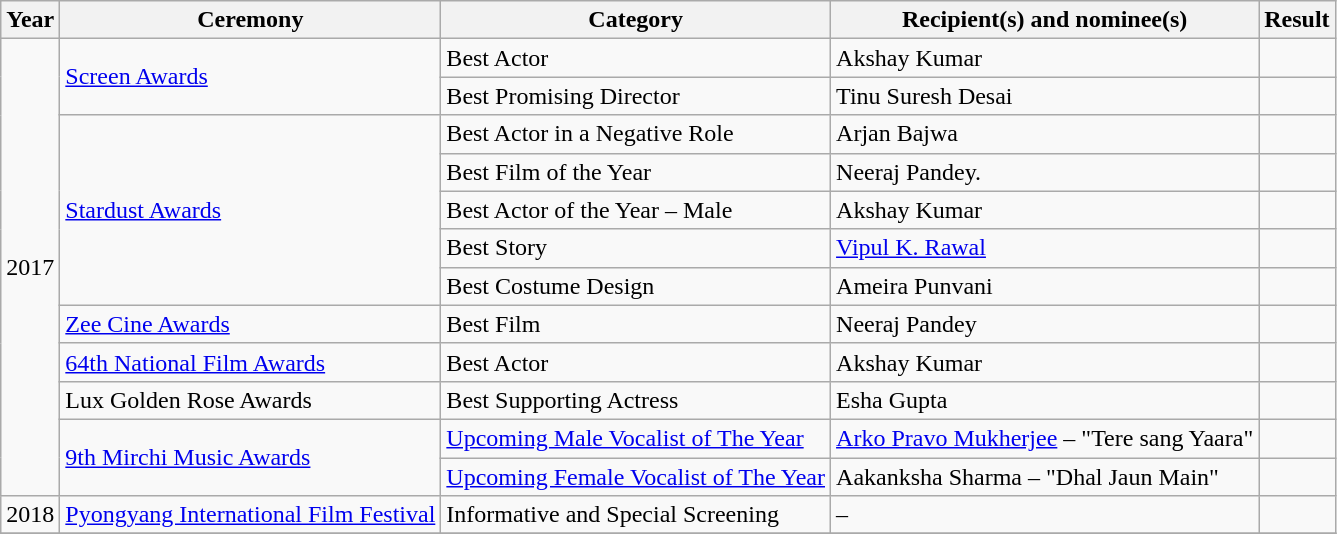<table class="wikitable">
<tr>
<th>Year</th>
<th>Ceremony</th>
<th>Category</th>
<th>Recipient(s) and nominee(s)</th>
<th>Result</th>
</tr>
<tr>
<td rowspan="12">2017</td>
<td rowspan="2"><a href='#'>Screen Awards</a></td>
<td>Best Actor</td>
<td>Akshay Kumar</td>
<td></td>
</tr>
<tr>
<td>Best Promising Director</td>
<td>Tinu Suresh Desai</td>
<td></td>
</tr>
<tr>
<td rowspan="5"><a href='#'>Stardust Awards</a></td>
<td>Best Actor in a Negative Role</td>
<td>Arjan Bajwa</td>
<td></td>
</tr>
<tr>
<td>Best Film of the Year</td>
<td>Neeraj Pandey.</td>
<td></td>
</tr>
<tr>
<td>Best Actor of the Year – Male</td>
<td>Akshay Kumar</td>
<td></td>
</tr>
<tr>
<td>Best Story</td>
<td><a href='#'>Vipul K. Rawal</a></td>
<td></td>
</tr>
<tr>
<td>Best Costume Design</td>
<td>Ameira Punvani</td>
<td></td>
</tr>
<tr>
<td><a href='#'>Zee Cine Awards</a></td>
<td>Best Film</td>
<td>Neeraj Pandey</td>
<td></td>
</tr>
<tr>
<td><a href='#'>64th National Film Awards</a></td>
<td>Best Actor</td>
<td>Akshay Kumar</td>
<td></td>
</tr>
<tr>
<td>Lux Golden Rose Awards</td>
<td>Best Supporting Actress</td>
<td>Esha Gupta</td>
<td></td>
</tr>
<tr>
<td rowspan=2><a href='#'>9th Mirchi Music Awards</a></td>
<td><a href='#'>Upcoming Male Vocalist of The Year</a></td>
<td><a href='#'>Arko Pravo Mukherjee</a> – "Tere sang Yaara"</td>
<td></td>
</tr>
<tr>
<td><a href='#'>Upcoming Female Vocalist of The Year</a></td>
<td>Aakanksha Sharma – "Dhal Jaun Main"</td>
<td></td>
</tr>
<tr>
<td>2018</td>
<td><a href='#'>Pyongyang International Film Festival</a></td>
<td>Informative and Special Screening</td>
<td>–</td>
<td></td>
</tr>
<tr>
</tr>
</table>
